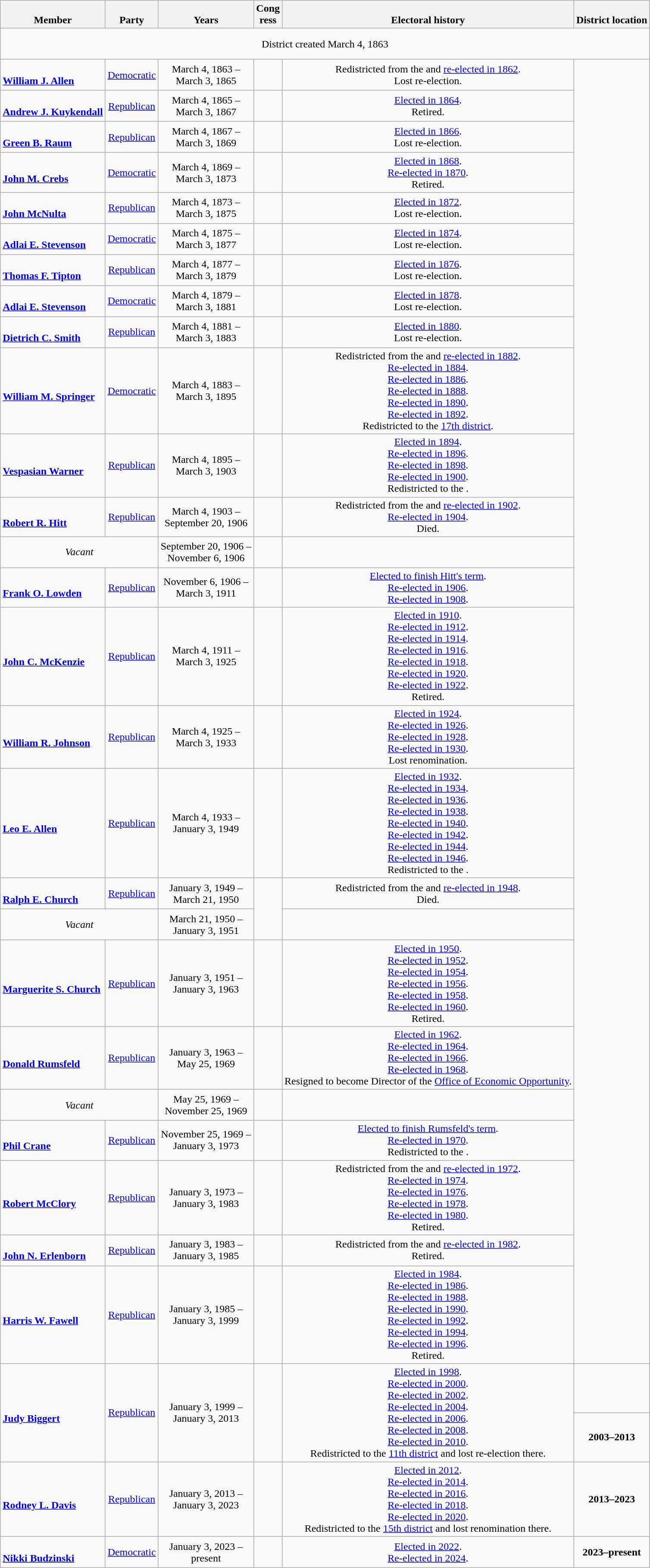<table class=wikitable style="text-align:center">
<tr valign=bottom>
<th>Member</th>
<th>Party</th>
<th>Years</th>
<th>Cong<br>ress</th>
<th>Electoral history</th>
<th>District location</th>
</tr>
<tr style="height:3em">
<td colspan=6>District created March 4, 1863</td>
</tr>
<tr style="height:3em">
<td align=left><br><strong><a href='#'>William J. Allen</a></strong><br></td>
<td><a href='#'>Democratic</a></td>
<td nowrap>March 4, 1863 –<br>March 3, 1865</td>
<td></td>
<td>Redistricted from the  and <a href='#'>re-elected in 1862</a>.<br>Lost re-election.</td>
</tr>
<tr style="height:3em">
<td align=left><br><strong><a href='#'>Andrew J. Kuykendall</a></strong><br></td>
<td><a href='#'>Republican</a></td>
<td nowrap>March 4, 1865 –<br>March 3, 1867</td>
<td></td>
<td><a href='#'>Elected in 1864</a>.<br>Retired.</td>
</tr>
<tr style="height:3em">
<td align=left><br><strong><a href='#'>Green B. Raum</a></strong><br></td>
<td><a href='#'>Republican</a></td>
<td nowrap>March 4, 1867 –<br>March 3, 1869</td>
<td></td>
<td><a href='#'>Elected in 1866</a>.<br>Lost re-election.</td>
</tr>
<tr style="height:3em">
<td align=left><br><strong><a href='#'>John M. Crebs</a></strong><br></td>
<td><a href='#'>Democratic</a></td>
<td nowrap>March 4, 1869 –<br>March 3, 1873</td>
<td></td>
<td><a href='#'>Elected in 1868</a>.<br><a href='#'>Re-elected in 1870</a>.<br>Retired.</td>
</tr>
<tr style="height:3em">
<td align=left><br><strong><a href='#'>John McNulta</a></strong><br></td>
<td><a href='#'>Republican</a></td>
<td nowrap>March 4, 1873 –<br>March 3, 1875</td>
<td></td>
<td><a href='#'>Elected in 1872</a>.<br>Lost re-election.</td>
</tr>
<tr style="height:3em">
<td align=left><br><strong><a href='#'>Adlai E. Stevenson</a></strong><br></td>
<td><a href='#'>Democratic</a></td>
<td nowrap>March 4, 1875 –<br>March 3, 1877</td>
<td></td>
<td><a href='#'>Elected in 1874</a>.<br>Lost re-election.</td>
</tr>
<tr style="height:3em">
<td align=left><br><strong><a href='#'>Thomas F. Tipton</a></strong><br></td>
<td><a href='#'>Republican</a></td>
<td nowrap>March 4, 1877 –<br>March 3, 1879</td>
<td></td>
<td><a href='#'>Elected in 1876</a>.<br>Lost re-election.</td>
</tr>
<tr style="height:3em">
<td align=left><br><strong><a href='#'>Adlai E. Stevenson</a></strong><br></td>
<td><a href='#'>Democratic</a></td>
<td nowrap>March 4, 1879 –<br>March 3, 1881</td>
<td></td>
<td><a href='#'>Elected in 1878</a>.<br>Lost re-election.</td>
</tr>
<tr style="height:3em">
<td align=left><br><strong><a href='#'>Dietrich C. Smith</a></strong><br></td>
<td><a href='#'>Republican</a></td>
<td nowrap>March 4, 1881 –<br>March 3, 1883</td>
<td></td>
<td><a href='#'>Elected in 1880</a>.<br>Lost re-election.</td>
</tr>
<tr style="height:3em">
<td align=left><br><strong><a href='#'>William M. Springer</a></strong><br></td>
<td><a href='#'>Democratic</a></td>
<td nowrap>March 4, 1883 –<br>March 3, 1895</td>
<td></td>
<td>Redistricted from the  and <a href='#'>re-elected in 1882</a>.<br><a href='#'>Re-elected in 1884</a>.<br><a href='#'>Re-elected in 1886</a>.<br> <a href='#'>Re-elected in 1888</a>.<br><a href='#'>Re-elected in 1890</a>.<br><a href='#'>Re-elected in 1892</a>.<br>Redistricted to the <a href='#'>17th district</a>.</td>
</tr>
<tr style="height:3em">
<td align=left><br><strong><a href='#'>Vespasian Warner</a></strong><br></td>
<td><a href='#'>Republican</a></td>
<td nowrap>March 4, 1895 –<br>March 3, 1903</td>
<td></td>
<td><a href='#'>Elected in 1894</a>.<br><a href='#'>Re-elected in 1896</a>.<br><a href='#'>Re-elected in 1898</a>.<br><a href='#'>Re-elected in 1900</a>.<br>Redistricted to the .</td>
</tr>
<tr style="height:3em">
<td align=left><br><strong><a href='#'>Robert R. Hitt</a></strong><br></td>
<td><a href='#'>Republican</a></td>
<td nowrap>March 4, 1903 –<br>September 20, 1906</td>
<td></td>
<td>Redistricted from the  and <a href='#'>re-elected in 1902</a>.<br><a href='#'>Re-elected in 1904</a>.<br>Died.</td>
</tr>
<tr style="height:3em">
<td colspan=2><em>Vacant</em></td>
<td nowrap>September 20, 1906 –<br>November 6, 1906</td>
<td></td>
<td></td>
</tr>
<tr style="height:3em">
<td align=left><br><strong><a href='#'>Frank O. Lowden</a></strong><br></td>
<td><a href='#'>Republican</a></td>
<td nowrap>November 6, 1906 –<br>March 3, 1911</td>
<td></td>
<td><a href='#'>Elected to finish Hitt's term</a>.<br><a href='#'>Re-elected in 1906</a>.<br><a href='#'>Re-elected in 1908</a>.</td>
</tr>
<tr style="height:3em">
<td align=left><br><strong><a href='#'>John C. McKenzie</a></strong><br></td>
<td><a href='#'>Republican</a></td>
<td nowrap>March 4, 1911 –<br>March 3, 1925</td>
<td></td>
<td><a href='#'>Elected in 1910</a>.<br><a href='#'>Re-elected in 1912</a>.<br><a href='#'>Re-elected in 1914</a>.<br><a href='#'>Re-elected in 1916</a>.<br><a href='#'>Re-elected in 1918</a>.<br><a href='#'>Re-elected in 1920</a>.<br><a href='#'>Re-elected in 1922</a>.<br>Retired.</td>
</tr>
<tr style="height:3em">
<td align=left><br><strong><a href='#'>William R. Johnson</a></strong><br></td>
<td><a href='#'>Republican</a></td>
<td nowrap>March 4, 1925 –<br>March 3, 1933</td>
<td></td>
<td><a href='#'>Elected in 1924</a>.<br><a href='#'>Re-elected in 1926</a>.<br><a href='#'>Re-elected in 1928</a>.<br><a href='#'>Re-elected in 1930</a>.<br>Lost renomination.</td>
</tr>
<tr style="height:3em">
<td align=left><br><strong><a href='#'>Leo E. Allen</a></strong><br></td>
<td><a href='#'>Republican</a></td>
<td nowrap>March 4, 1933 –<br>January 3, 1949</td>
<td></td>
<td><a href='#'>Elected in 1932</a>.<br><a href='#'>Re-elected in 1934</a>.<br><a href='#'>Re-elected in 1936</a>.<br><a href='#'>Re-elected in 1938</a>.<br><a href='#'>Re-elected in 1940</a>.<br><a href='#'>Re-elected in 1942</a>.<br><a href='#'>Re-elected in 1944</a>.<br><a href='#'>Re-elected in 1946</a>.<br>Redistricted to the .</td>
</tr>
<tr style="height:3em">
<td align=left><br><strong><a href='#'>Ralph E. Church</a></strong><br></td>
<td><a href='#'>Republican</a></td>
<td nowrap>January 3, 1949 –<br>March 21, 1950</td>
<td rowspan=2></td>
<td>Redistricted from the  and <a href='#'>re-elected in 1948</a>.<br>Died.</td>
</tr>
<tr style="height:3em">
<td colspan=2><em>Vacant</em></td>
<td nowrap>March 21, 1950 –<br>January 3, 1951</td>
<td></td>
</tr>
<tr style="height:3em">
<td align=left><br><strong><a href='#'>Marguerite S. Church</a></strong><br></td>
<td><a href='#'>Republican</a></td>
<td nowrap>January 3, 1951 –<br>January 3, 1963</td>
<td></td>
<td><a href='#'>Elected in 1950</a>.<br><a href='#'>Re-elected in 1952</a>.<br><a href='#'>Re-elected in 1954</a>.<br><a href='#'>Re-elected in 1956</a>.<br><a href='#'>Re-elected in 1958</a>.<br><a href='#'>Re-elected in 1960</a>.<br>Retired.</td>
</tr>
<tr style="height:3em">
<td align=left><br><strong><a href='#'>Donald Rumsfeld</a></strong><br></td>
<td><a href='#'>Republican</a></td>
<td nowrap>January 3, 1963 –<br>May 25, 1969</td>
<td></td>
<td><a href='#'>Elected in 1962</a>.<br><a href='#'>Re-elected in 1964</a>.<br><a href='#'>Re-elected in 1966</a>.<br><a href='#'>Re-elected in 1968</a>.<br>Resigned to become Director of the <a href='#'>Office of Economic Opportunity</a>.</td>
</tr>
<tr style="height:3em">
<td colspan=2><em>Vacant</em></td>
<td nowrap>May 25, 1969 –<br>November 25, 1969</td>
<td></td>
<td></td>
</tr>
<tr style="height:3em">
<td align=left><br><strong><a href='#'>Phil Crane</a></strong><br></td>
<td><a href='#'>Republican</a></td>
<td nowrap>November 25, 1969 –<br>January 3, 1973</td>
<td></td>
<td><a href='#'>Elected to finish Rumsfeld's term</a>.<br><a href='#'>Re-elected in 1970</a>.<br>Redistricted to the .</td>
</tr>
<tr style="height:3em">
<td align=left><br><strong><a href='#'>Robert McClory</a></strong><br></td>
<td><a href='#'>Republican</a></td>
<td nowrap>January 3, 1973 –<br>January 3, 1983</td>
<td></td>
<td>Redistricted from the  and <a href='#'>re-elected in 1972</a>.<br><a href='#'>Re-elected in 1974</a>.<br><a href='#'>Re-elected in 1976</a>.<br><a href='#'>Re-elected in 1978</a>.<br><a href='#'>Re-elected in 1980</a>.<br>Retired.</td>
</tr>
<tr style="height:3em">
<td align=left><br><strong><a href='#'>John N. Erlenborn</a></strong><br></td>
<td><a href='#'>Republican</a></td>
<td nowrap>January 3, 1983 –<br>January 3, 1985</td>
<td></td>
<td>Redistricted from the  and <a href='#'>re-elected in 1982</a>.<br>Retired.</td>
</tr>
<tr style="height:3em">
<td align=left><br><strong><a href='#'>Harris W. Fawell</a></strong><br></td>
<td><a href='#'>Republican</a></td>
<td nowrap>January 3, 1985 –<br>January 3, 1999</td>
<td></td>
<td><a href='#'>Elected in 1984</a>.<br><a href='#'>Re-elected in 1986</a>.<br><a href='#'>Re-elected in 1988</a>.<br><a href='#'>Re-elected in 1990</a>.<br><a href='#'>Re-elected in 1992</a>.<br><a href='#'>Re-elected in 1994</a>.<br><a href='#'>Re-elected in 1996</a>.<br>Retired.</td>
</tr>
<tr style="height:3em">
<td rowspan=2 align=left><br><strong><a href='#'>Judy Biggert</a></strong><br></td>
<td rowspan=2 ><a href='#'>Republican</a></td>
<td rowspan=2 nowrap>January 3, 1999 –<br>January 3, 2013</td>
<td rowspan=2></td>
<td rowspan=2><a href='#'>Elected in 1998</a>.<br><a href='#'>Re-elected in 2000</a>.<br><a href='#'>Re-elected in 2002</a>.<br><a href='#'>Re-elected in 2004</a>.<br><a href='#'>Re-elected in 2006</a>.<br><a href='#'>Re-elected in 2008</a>.<br><a href='#'>Re-elected in 2010</a>.<br>Redistricted to the <a href='#'>11th district</a> and lost re-election there.</td>
<td></td>
</tr>
<tr style="height:3em">
<td><strong>2003–2013</strong><br></td>
</tr>
<tr style="height:3em">
<td align=left><br><strong><a href='#'>Rodney L. Davis</a></strong><br></td>
<td><a href='#'>Republican</a></td>
<td nowrap>January 3, 2013 –<br>January 3, 2023</td>
<td></td>
<td><a href='#'>Elected in 2012</a>.<br><a href='#'>Re-elected in 2014</a>.<br><a href='#'>Re-elected in 2016</a>.<br><a href='#'>Re-elected in 2018</a>.<br><a href='#'>Re-elected in 2020</a>.<br>Redistricted to the <a href='#'>15th district</a> and lost renomination there.</td>
<td><strong>2013–2023</strong><br></td>
</tr>
<tr style="height:3em">
<td align=left><br><strong><a href='#'>Nikki Budzinski</a></strong><br></td>
<td><a href='#'>Democratic</a></td>
<td nowrap>January 3, 2023 –<br>present</td>
<td></td>
<td><a href='#'>Elected in 2022</a>.<br><a href='#'>Re-elected in 2024</a>.</td>
<td><strong>2023–present</strong><br></td>
</tr>
</table>
